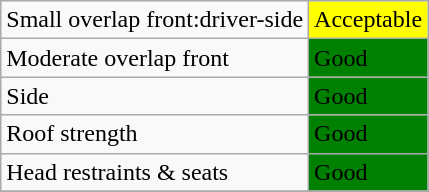<table class="wikitable">
<tr>
<td>Small overlap front:driver-side</td>
<td style="background: yellow">Acceptable</td>
</tr>
<tr>
<td>Moderate overlap front</td>
<td style="background: green">Good</td>
</tr>
<tr>
<td>Side</td>
<td style="background: green">Good</td>
</tr>
<tr>
<td>Roof strength</td>
<td style="background: green">Good</td>
</tr>
<tr>
<td>Head restraints & seats</td>
<td style="background: green">Good</td>
</tr>
<tr>
</tr>
</table>
